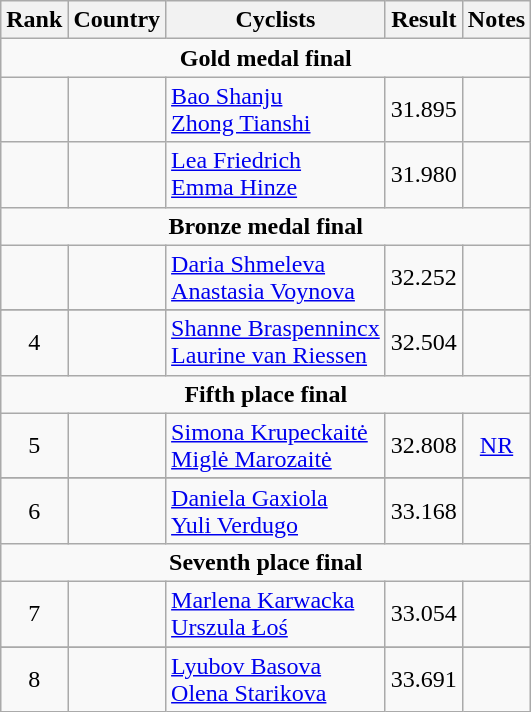<table class="wikitable" style="text-align:center">
<tr>
<th>Rank</th>
<th>Country</th>
<th>Cyclists</th>
<th>Result</th>
<th>Notes</th>
</tr>
<tr>
<td colspan=5><strong>Gold medal final</strong></td>
</tr>
<tr>
<td></td>
<td align=left></td>
<td align=left><a href='#'>Bao Shanju</a><br><a href='#'>Zhong Tianshi</a></td>
<td>31.895</td>
<td></td>
</tr>
<tr>
<td></td>
<td align=left></td>
<td align=left><a href='#'>Lea Friedrich</a><br><a href='#'>Emma Hinze</a></td>
<td>31.980</td>
<td></td>
</tr>
<tr>
<td colspan=5><strong>Bronze medal final</strong></td>
</tr>
<tr>
<td></td>
<td align=left></td>
<td align=left><a href='#'>Daria Shmeleva</a><br><a href='#'>Anastasia Voynova</a></td>
<td>32.252</td>
<td></td>
</tr>
<tr>
</tr>
<tr>
<td>4</td>
<td align=left></td>
<td align=left><a href='#'>Shanne Braspennincx</a><br><a href='#'>Laurine van Riessen</a></td>
<td>32.504</td>
<td></td>
</tr>
<tr>
<td colspan=5><strong>Fifth place final</strong></td>
</tr>
<tr>
<td>5</td>
<td align=left></td>
<td align=left><a href='#'>Simona Krupeckaitė</a><br><a href='#'>Miglė Marozaitė</a></td>
<td>32.808</td>
<td><a href='#'>NR</a></td>
</tr>
<tr>
</tr>
<tr>
<td>6</td>
<td align=left></td>
<td align=left><a href='#'>Daniela Gaxiola</a><br><a href='#'>Yuli Verdugo</a></td>
<td>33.168</td>
<td></td>
</tr>
<tr>
<td colspan=5><strong>Seventh place final</strong></td>
</tr>
<tr>
<td>7</td>
<td align=left></td>
<td align=left><a href='#'>Marlena Karwacka</a><br><a href='#'>Urszula Łoś</a></td>
<td>33.054</td>
<td></td>
</tr>
<tr>
</tr>
<tr>
<td>8</td>
<td align=left></td>
<td align=left><a href='#'>Lyubov Basova</a><br><a href='#'>Olena Starikova</a></td>
<td>33.691</td>
<td></td>
</tr>
</table>
